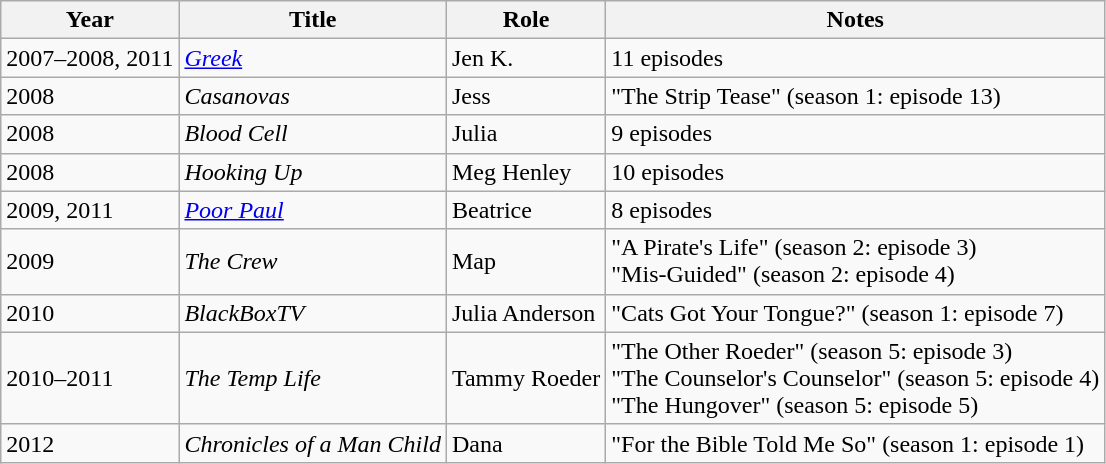<table class="wikitable sortable">
<tr>
<th>Year</th>
<th>Title</th>
<th>Role</th>
<th class="unsortable">Notes</th>
</tr>
<tr>
<td>2007–2008, 2011</td>
<td><em><a href='#'>Greek</a></em></td>
<td>Jen K.</td>
<td>11 episodes</td>
</tr>
<tr>
<td>2008</td>
<td><em>Casanovas</em></td>
<td>Jess</td>
<td>"The Strip Tease" (season 1: episode 13)</td>
</tr>
<tr>
<td>2008</td>
<td><em>Blood Cell</em></td>
<td>Julia</td>
<td>9 episodes</td>
</tr>
<tr>
<td>2008</td>
<td><em>Hooking Up</em></td>
<td>Meg Henley</td>
<td>10 episodes</td>
</tr>
<tr>
<td>2009, 2011</td>
<td><em><a href='#'>Poor Paul</a></em></td>
<td>Beatrice</td>
<td>8 episodes</td>
</tr>
<tr>
<td>2009</td>
<td><em>The Crew</em></td>
<td>Map</td>
<td>"A Pirate's Life" (season 2: episode 3)<br>"Mis-Guided" (season 2: episode 4)</td>
</tr>
<tr>
<td>2010</td>
<td><em>BlackBoxTV</em></td>
<td>Julia Anderson</td>
<td>"Cats Got Your Tongue?" (season 1: episode 7)</td>
</tr>
<tr>
<td>2010–2011</td>
<td><em>The Temp Life</em></td>
<td>Tammy Roeder</td>
<td>"The Other Roeder" (season 5: episode 3)<br>"The Counselor's Counselor" (season 5: episode 4)<br>"The Hungover" (season 5: episode 5)</td>
</tr>
<tr>
<td>2012</td>
<td><em>Chronicles of a Man Child</em></td>
<td>Dana</td>
<td>"For the Bible Told Me So" (season 1: episode 1)</td>
</tr>
</table>
